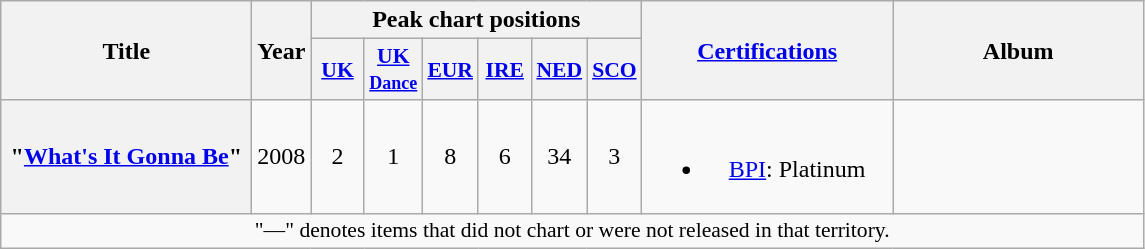<table class="wikitable plainrowheaders" style="text-align:center;">
<tr>
<th rowspan="2" style="width:10em;">Title</th>
<th rowspan="2" style="width:2em;">Year</th>
<th colspan="6">Peak chart positions</th>
<th rowspan="2" style="width:10em;"><a href='#'>Certifications</a></th>
<th rowspan="2" style="width:10em;">Album</th>
</tr>
<tr>
<th style="width:2em;font-size:90%;"><a href='#'>UK</a><br></th>
<th style="width:2em;font-size:90%;"><a href='#'>UK<br><small>Dance</small></a><br></th>
<th style="width:2em;font-size:90%;"><a href='#'>EUR</a><br></th>
<th style="width:2em;font-size:90%;"><a href='#'>IRE</a><br></th>
<th style="width:2em;font-size:90%;"><a href='#'>NED</a><br></th>
<th style="width:2em;font-size:90%;"><a href='#'>SCO</a><br></th>
</tr>
<tr>
<th scope="row">"<a href='#'>What's It Gonna Be</a>"<br></th>
<td>2008</td>
<td>2</td>
<td>1</td>
<td>8</td>
<td>6</td>
<td>34</td>
<td>3</td>
<td><br><ul><li><a href='#'>BPI</a>: Platinum</li></ul></td>
<td></td>
</tr>
<tr>
<td colspan="15" style="font-size:90%">"—" denotes items that did not chart or were not released in that territory.</td>
</tr>
</table>
